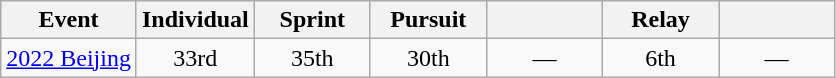<table class="wikitable" style="text-align: center;">
<tr ">
<th>Event</th>
<th style="width:70px;">Individual</th>
<th style="width:70px;">Sprint</th>
<th style="width:70px;">Pursuit</th>
<th style="width:70px;"></th>
<th style="width:70px;">Relay</th>
<th style="width:70px;"></th>
</tr>
<tr>
<td align="left"> <a href='#'>2022 Beijing</a></td>
<td>33rd</td>
<td>35th</td>
<td>30th</td>
<td>—</td>
<td>6th</td>
<td>—</td>
</tr>
</table>
